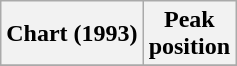<table class="wikitable plainrowheaders" style="text-align:center">
<tr>
<th scope="col">Chart (1993)</th>
<th scope="col">Peak<br>position</th>
</tr>
<tr>
</tr>
</table>
